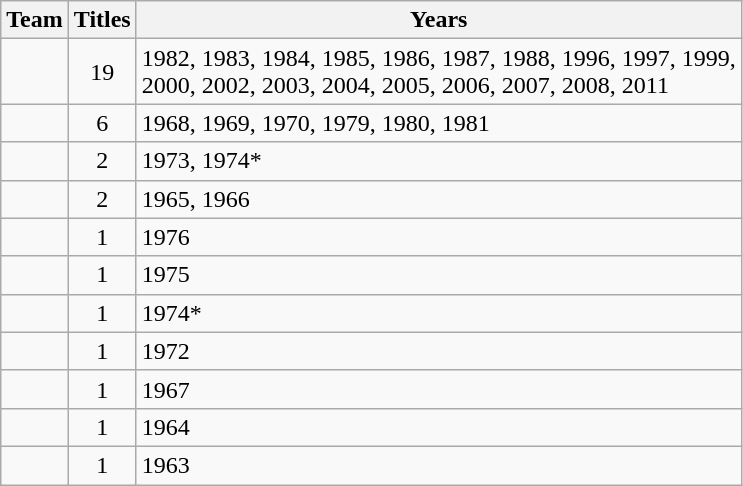<table class="wikitable sortable" style="text-align:center">
<tr>
<th>Team</th>
<th>Titles</th>
<th>Years</th>
</tr>
<tr>
<td style=><em></em></td>
<td>19</td>
<td align=left>1982, 1983, 1984, 1985, 1986, 1987, 1988, 1996, 1997, 1999,<br>2000, 2002, 2003, 2004, 2005, 2006, 2007, 2008, 2011</td>
</tr>
<tr>
<td style=><em></em></td>
<td>6</td>
<td align=left>1968, 1969, 1970, 1979, 1980, 1981</td>
</tr>
<tr>
<td style=><em></em></td>
<td>2</td>
<td align=left>1973, 1974*</td>
</tr>
<tr>
<td style=><em></em></td>
<td>2</td>
<td align=left>1965, 1966</td>
</tr>
<tr>
<td style=><em></em></td>
<td>1</td>
<td align=left>1976</td>
</tr>
<tr>
<td style=><em></em></td>
<td>1</td>
<td align=left>1975</td>
</tr>
<tr>
<td style=><em></em></td>
<td>1</td>
<td align=left>1974*</td>
</tr>
<tr>
<td style=><em></em></td>
<td>1</td>
<td align=left>1972</td>
</tr>
<tr>
<td style=><em></em></td>
<td>1</td>
<td align=left>1967</td>
</tr>
<tr>
<td style=><em></em></td>
<td>1</td>
<td align=left>1964</td>
</tr>
<tr>
<td style=><em></em></td>
<td>1</td>
<td align=left>1963</td>
</tr>
</table>
